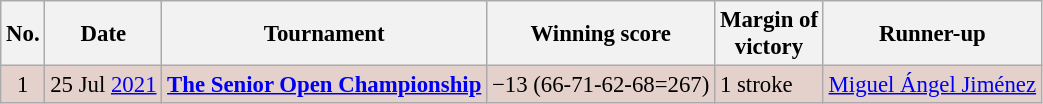<table class="wikitable" style="font-size:95%;">
<tr>
<th>No.</th>
<th>Date</th>
<th>Tournament</th>
<th>Winning score</th>
<th>Margin of<br>victory</th>
<th>Runner-up</th>
</tr>
<tr style="background:#e5d1cb;">
<td align=center>1</td>
<td align=right>25 Jul <a href='#'>2021</a></td>
<td><strong><a href='#'>The Senior Open Championship</a></strong></td>
<td>−13 (66-71-62-68=267)</td>
<td>1 stroke</td>
<td> <a href='#'>Miguel Ángel Jiménez</a></td>
</tr>
</table>
